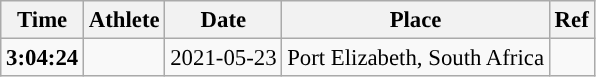<table class="wikitable sortable" style="font-size:95%">
<tr>
<th>Time</th>
<th>Athlete</th>
<th>Date</th>
<th>Place</th>
<th>Ref</th>
</tr>
<tr>
<td align=center><strong>3:04:24</strong></td>
<td></td>
<td>2021-05-23</td>
<td>Port Elizabeth, South Africa</td>
<td></td>
</tr>
</table>
